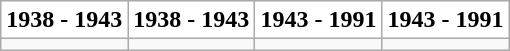<table class="wikitable" p align="center">
<tr>
<td width="25%" bgcolor="#FFFFFF"><span><strong>1938 - 1943</strong></span></td>
<td width="25%" bgcolor="#FFFFFF"><span><strong>1938 - 1943</strong></span></td>
<td width="25%" bgcolor="#FFFFFF"><span><strong>1943 - 1991</strong></span></td>
<td width="25%" bgcolor="#FFFFFF"><span><strong>1943 - 1991</strong></span></td>
</tr>
<tr>
<td></td>
<td></td>
<td></td>
<td></td>
</tr>
</table>
